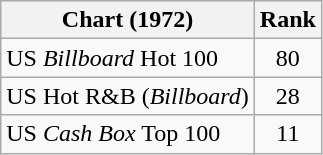<table class="wikitable sortable">
<tr>
<th>Chart (1972)</th>
<th style="text-align:center;">Rank</th>
</tr>
<tr>
<td>US <em>Billboard</em> Hot 100</td>
<td style="text-align:center;">80</td>
</tr>
<tr>
<td>US Hot R&B (<em>Billboard</em>)</td>
<td style="text-align:center;">28</td>
</tr>
<tr>
<td>US <em>Cash Box</em> Top 100</td>
<td style="text-align:center;">11</td>
</tr>
</table>
